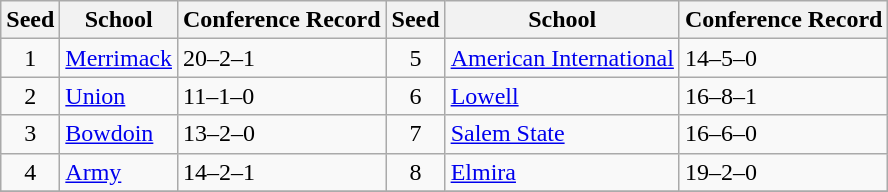<table class="wikitable">
<tr>
<th>Seed</th>
<th>School</th>
<th>Conference Record</th>
<th>Seed</th>
<th>School</th>
<th>Conference Record</th>
</tr>
<tr>
<td align=center>1</td>
<td><a href='#'>Merrimack</a></td>
<td>20–2–1</td>
<td align=center>5</td>
<td><a href='#'>American International</a></td>
<td>14–5–0</td>
</tr>
<tr>
<td align=center>2</td>
<td><a href='#'>Union</a></td>
<td>11–1–0</td>
<td align=center>6</td>
<td><a href='#'>Lowell</a></td>
<td>16–8–1</td>
</tr>
<tr>
<td align=center>3</td>
<td><a href='#'>Bowdoin</a></td>
<td>13–2–0</td>
<td align=center>7</td>
<td><a href='#'>Salem State</a></td>
<td>16–6–0</td>
</tr>
<tr>
<td align=center>4</td>
<td><a href='#'>Army</a></td>
<td>14–2–1</td>
<td align=center>8</td>
<td><a href='#'>Elmira</a></td>
<td>19–2–0</td>
</tr>
<tr>
</tr>
</table>
